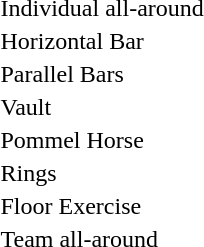<table>
<tr>
<td>Individual all-around</td>
<td></td>
<td></td>
<td><br></td>
</tr>
<tr>
<td>Horizontal Bar</td>
<td></td>
<td><br></td>
<td></td>
</tr>
<tr>
<td>Parallel Bars</td>
<td></td>
<td></td>
<td></td>
</tr>
<tr>
<td>Vault</td>
<td></td>
<td></td>
<td></td>
</tr>
<tr>
<td>Pommel Horse</td>
<td><br></td>
<td></td>
<td></td>
</tr>
<tr>
<td>Rings</td>
<td></td>
<td><br></td>
<td></td>
</tr>
<tr>
<td>Floor Exercise</td>
<td> <br></td>
<td></td>
<td></td>
</tr>
<tr>
<td>Team all-around</td>
<td></td>
<td></td>
<td></td>
</tr>
</table>
